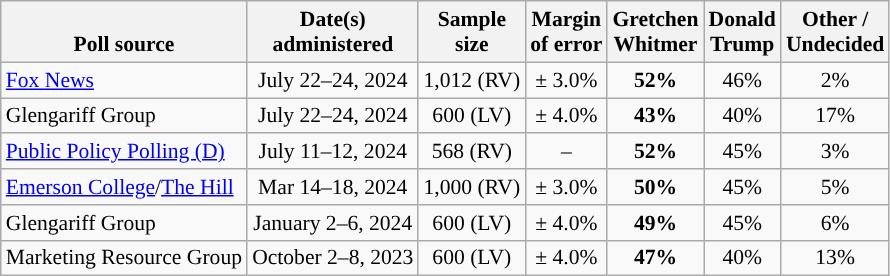<table class="wikitable sortable mw-datatable" style="font-size:90%;text-align:center;line-height:17px">
<tr style="vertical-align:bottom">
<th>Poll source</th>
<th>Date(s)<br>administered</th>
<th>Sample<br>size</th>
<th>Margin<br>of error</th>
<th class="unsortable">Gretchen<br>Whitmer<br></th>
<th class="unsortable">Donald<br>Trump<br></th>
<th class="unsortable">Other /<br>Undecided</th>
</tr>
<tr>
<td style="text-align:left;"><a href='#'>Fox News</a></td>
<td data-sort-value="2024-07-26">July 22–24, 2024</td>
<td>1,012 (RV)</td>
<td>± 3.0%</td>
<td style="color:black;background-color:"><strong>52%</strong></td>
<td>46%</td>
<td>2%</td>
</tr>
<tr>
<td style="text-align:left;">Glengariff Group</td>
<td data-sort-value="2024-07-25">July 22–24, 2024</td>
<td>600 (LV)</td>
<td>± 4.0%</td>
<td style="color:black;background-color:"><strong>43%</strong></td>
<td>40%</td>
<td>17%</td>
</tr>
<tr>
<td style="text-align:left;"><a href='#'>Public Policy Polling (D)</a></td>
<td data-sort-value="2024-07-22">July 11–12, 2024</td>
<td>568 (RV)</td>
<td>–</td>
<td style="color:black;background-color:"><strong>52%</strong></td>
<td>45%</td>
<td>3%</td>
</tr>
<tr>
<td style="text-align:left;"><a href='#'>Emerson College</a>/<a href='#'>The Hill</a></td>
<td>Mar 14–18, 2024</td>
<td>1,000 (RV)</td>
<td>± 3.0%</td>
<td style="color:black;background-color:"><strong>50%</strong></td>
<td>45%</td>
<td>5%</td>
</tr>
<tr>
<td style="text-align:left;">Glengariff Group</td>
<td data-sort-value="2024-01-07">January 2–6, 2024</td>
<td>600 (LV)</td>
<td>± 4.0%</td>
<td style="color:black;background-color:"><strong>49%</strong></td>
<td>45%</td>
<td>6%</td>
</tr>
<tr>
<td style="text-align:left;">Marketing Resource Group</td>
<td>October 2–8, 2023</td>
<td>600 (LV)</td>
<td>± 4.0%</td>
<td style="color:black;background-color:"><strong>47%</strong></td>
<td>40%</td>
<td>13%</td>
</tr>
</table>
